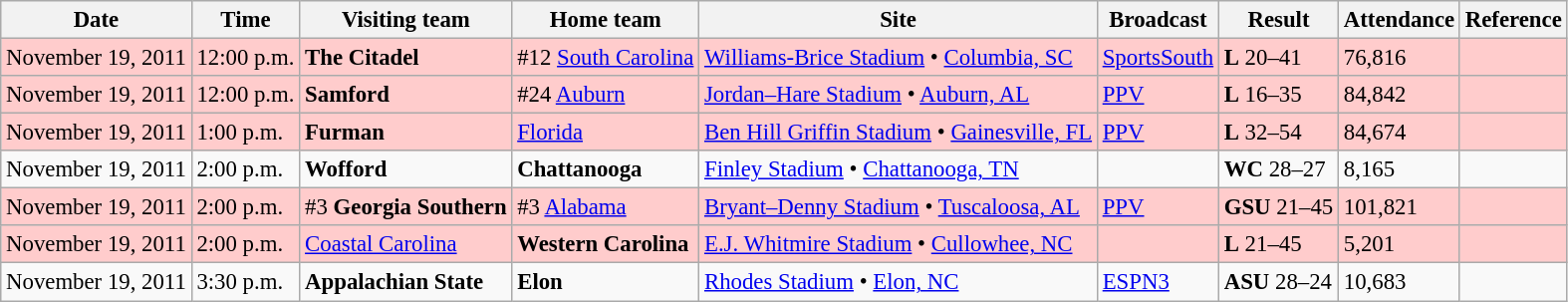<table class="wikitable" style="font-size:95%;">
<tr>
<th>Date</th>
<th>Time</th>
<th>Visiting team</th>
<th>Home team</th>
<th>Site</th>
<th>Broadcast</th>
<th>Result</th>
<th>Attendance</th>
<th class="unsortable">Reference</th>
</tr>
<tr bgcolor=ffcccc>
<td>November 19, 2011</td>
<td>12:00 p.m.</td>
<td><strong>The Citadel</strong></td>
<td>#12 <a href='#'>South Carolina</a></td>
<td><a href='#'>Williams-Brice Stadium</a> • <a href='#'>Columbia, SC</a></td>
<td><a href='#'>SportsSouth</a></td>
<td><strong>L</strong> 20–41</td>
<td>76,816</td>
<td align="center"></td>
</tr>
<tr bgcolor=ffcccc>
<td>November 19, 2011</td>
<td>12:00 p.m.</td>
<td><strong>Samford</strong></td>
<td>#24 <a href='#'>Auburn</a></td>
<td><a href='#'>Jordan–Hare Stadium</a> • <a href='#'>Auburn, AL</a></td>
<td><a href='#'>PPV</a></td>
<td><strong>L</strong> 16–35</td>
<td>84,842</td>
<td align="center"></td>
</tr>
<tr bgcolor=ffcccc>
<td>November 19, 2011</td>
<td>1:00 p.m.</td>
<td><strong>Furman</strong></td>
<td><a href='#'>Florida</a></td>
<td><a href='#'>Ben Hill Griffin Stadium</a> • <a href='#'>Gainesville, FL</a></td>
<td><a href='#'>PPV</a></td>
<td><strong>L</strong> 32–54</td>
<td>84,674</td>
<td align="center"></td>
</tr>
<tr>
<td>November 19, 2011</td>
<td>2:00 p.m.</td>
<td><strong>Wofford</strong></td>
<td><strong>Chattanooga</strong></td>
<td><a href='#'>Finley Stadium</a> • <a href='#'>Chattanooga, TN</a></td>
<td></td>
<td><strong>WC</strong> 28–27</td>
<td>8,165</td>
<td align="center"></td>
</tr>
<tr bgcolor=ffcccc>
<td>November 19, 2011</td>
<td>2:00 p.m.</td>
<td>#3 <strong>Georgia Southern</strong></td>
<td>#3 <a href='#'>Alabama</a></td>
<td><a href='#'>Bryant–Denny Stadium</a> • <a href='#'>Tuscaloosa, AL</a></td>
<td><a href='#'>PPV</a></td>
<td><strong>GSU</strong> 21–45</td>
<td>101,821</td>
<td align="center"></td>
</tr>
<tr bgcolor=ffcccc>
<td>November 19, 2011</td>
<td>2:00 p.m.</td>
<td><a href='#'>Coastal Carolina</a></td>
<td><strong>Western Carolina</strong></td>
<td><a href='#'>E.J. Whitmire Stadium</a> • <a href='#'>Cullowhee, NC</a></td>
<td></td>
<td><strong>L</strong> 21–45</td>
<td>5,201</td>
<td align="center"></td>
</tr>
<tr>
<td>November 19, 2011</td>
<td>3:30 p.m.</td>
<td><strong>Appalachian State</strong></td>
<td><strong>Elon</strong></td>
<td><a href='#'>Rhodes Stadium</a> • <a href='#'>Elon, NC</a></td>
<td><a href='#'>ESPN3</a></td>
<td><strong>ASU</strong> 28–24</td>
<td>10,683</td>
<td align="center"></td>
</tr>
</table>
